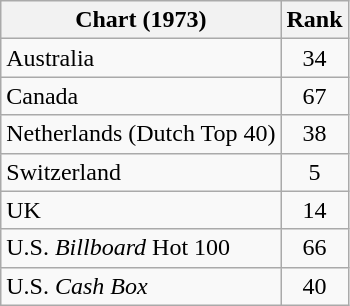<table class="wikitable sortable">
<tr>
<th>Chart (1973)</th>
<th>Rank</th>
</tr>
<tr>
<td>Australia</td>
<td style="text-align:center;">34</td>
</tr>
<tr>
<td>Canada</td>
<td style="text-align:center;">67</td>
</tr>
<tr>
<td>Netherlands (Dutch Top 40)</td>
<td style="text-align:center;">38</td>
</tr>
<tr>
<td>Switzerland</td>
<td style="text-align:center;">5</td>
</tr>
<tr>
<td>UK</td>
<td style="text-align:center;">14</td>
</tr>
<tr>
<td>U.S. <em>Billboard</em> Hot 100</td>
<td style="text-align:center;">66</td>
</tr>
<tr>
<td>U.S. <em>Cash Box</em></td>
<td style="text-align:center;">40</td>
</tr>
</table>
